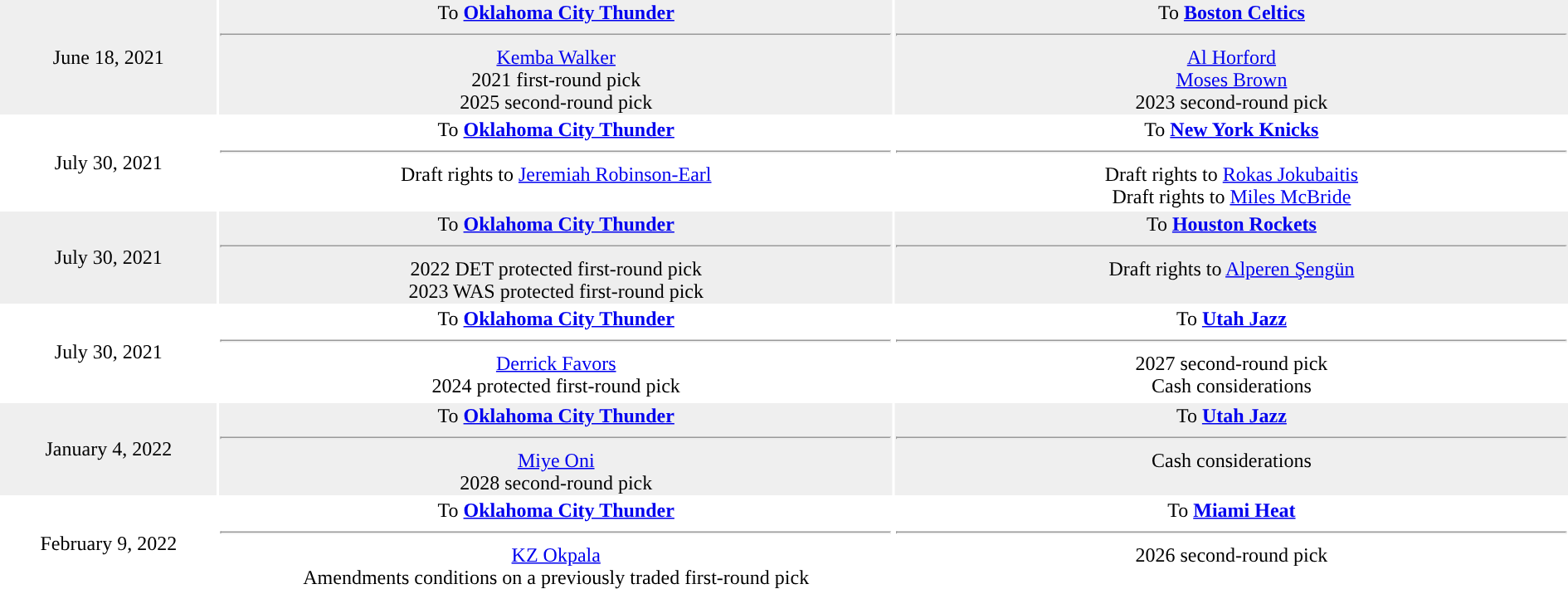<table style="text-align: center">
<tr style="background:#eeee">
<td style="width:10%">June 18, 2021</td>
<td style="width:31%; vertical-align:top;">To <strong><a href='#'>Oklahoma City Thunder</a></strong><hr><a href='#'>Kemba Walker</a><br>2021 first-round pick<br>2025 second-round pick</td>
<td style="width:31%; vertical-align:top;">To <strong><a href='#'>Boston Celtics</a></strong><hr><a href='#'>Al Horford</a><br><a href='#'>Moses Brown</a><br>2023 second-round pick</td>
</tr>
<tr>
<td style="width:10%">July 30, 2021</td>
<td style="width:31%; vertical-align:top;">To <strong><a href='#'>Oklahoma City Thunder</a></strong><hr>Draft rights to <a href='#'>Jeremiah Robinson-Earl</a></td>
<td style="width:31%; vertical-align:top;">To <strong><a href='#'>New York Knicks</a></strong><hr>Draft rights to <a href='#'>Rokas Jokubaitis</a><br>Draft rights to <a href='#'>Miles McBride</a></td>
</tr>
<tr style="background:#eee;">
<td style="width:10%">July 30, 2021</td>
<td style="width:31%; vertical-align:top;">To <strong><a href='#'>Oklahoma City Thunder</a></strong><hr>2022 DET protected first-round pick<br>2023 WAS protected first-round pick</td>
<td style="width:31%; vertical-align:top;">To <strong><a href='#'>Houston Rockets</a></strong><hr>Draft rights to <a href='#'>Alperen Şengün</a></td>
</tr>
<tr>
<td style="width:10%">July 30, 2021</td>
<td style="width:31%; vertical-align:top;">To <strong><a href='#'>Oklahoma City Thunder</a></strong><hr><a href='#'>Derrick Favors</a><br>2024 protected first-round pick</td>
<td style="width:31%; vertical-align:top;">To <strong><a href='#'>Utah Jazz</a></strong><hr>2027 second-round pick<br>Cash considerations</td>
</tr>
<tr>
</tr>
<tr style="background:#eeee">
<td style="width:10%">January 4, 2022</td>
<td style="width:31%; vertical-align:top;">To <strong><a href='#'>Oklahoma City Thunder</a></strong><hr><a href='#'>Miye Oni</a><br>2028 second-round pick</td>
<td style="width:31%; vertical-align:top;">To <strong><a href='#'>Utah Jazz</a></strong><hr>Cash considerations</td>
</tr>
<tr>
<td style="width:10%">February 9, 2022</td>
<td style="width:31%; vertical-align:top;">To <strong><a href='#'>Oklahoma City Thunder</a></strong><hr><a href='#'>KZ Okpala</a><br>Amendments conditions on a previously traded first-round pick</td>
<td style="width:31%; vertical-align:top;">To <strong><a href='#'>Miami Heat</a></strong><hr>2026 second-round pick</td>
</tr>
</table>
